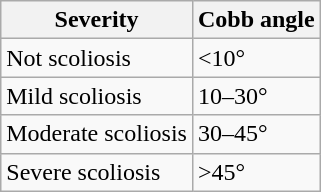<table class="wikitable">
<tr>
<th>Severity</th>
<th>Cobb angle</th>
</tr>
<tr>
<td>Not scoliosis</td>
<td><10°</td>
</tr>
<tr>
<td>Mild scoliosis</td>
<td>10–30°</td>
</tr>
<tr>
<td>Moderate scoliosis</td>
<td>30–45°</td>
</tr>
<tr>
<td>Severe scoliosis</td>
<td>>45°</td>
</tr>
</table>
